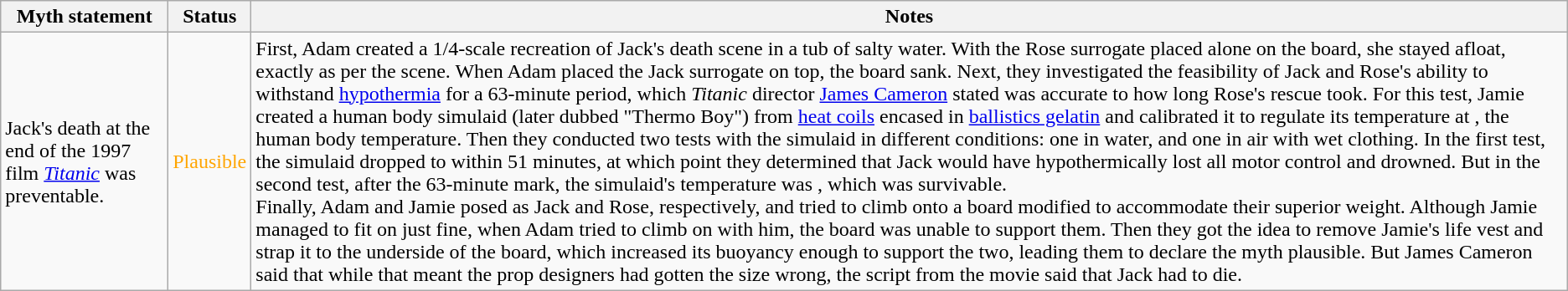<table class="wikitable plainrowheaders">
<tr>
<th>Myth statement</th>
<th>Status</th>
<th>Notes</th>
</tr>
<tr>
<td>Jack's death at the end of the 1997 film <em><a href='#'>Titanic</a></em> was preventable.</td>
<td style="color:orange">Plausible</td>
<td>First, Adam created a 1/4-scale recreation of Jack's death scene in a tub of salty water. With the Rose surrogate placed alone on the board, she stayed afloat, exactly as per the scene. When Adam placed the Jack surrogate on top, the board sank. Next, they investigated the feasibility of Jack and Rose's ability to withstand <a href='#'>hypothermia</a> for a 63-minute period, which <em>Titanic</em> director <a href='#'>James Cameron</a> stated was accurate to how long Rose's rescue took. For this test, Jamie created a human body simulaid (later dubbed "Thermo Boy") from <a href='#'>heat coils</a> encased in <a href='#'>ballistics gelatin</a> and calibrated it to regulate its temperature at , the human body temperature. Then they conducted two tests with the simulaid in different  conditions: one in water, and one in air with wet clothing. In the first test, the simulaid dropped to  within 51 minutes, at which point they determined that Jack would have hypothermically lost all motor control and drowned. But in the second test, after the 63-minute mark, the simulaid's temperature was , which was survivable.<br>Finally, Adam and Jamie posed as Jack and Rose, respectively, and tried to climb onto a board modified to accommodate their superior weight. Although Jamie managed to fit on just fine, when Adam tried to climb on with him, the board was unable to support them. Then they got the idea to remove Jamie's life vest and strap it to the underside of the board, which increased its buoyancy enough to support the two, leading them to declare the myth plausible. But James Cameron said that while that meant the prop designers had gotten the size wrong, the script from the movie said that Jack had to die.</td>
</tr>
</table>
